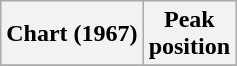<table class="wikitable sortable">
<tr>
<th align="center">Chart (1967)</th>
<th align="center">Peak<br>position</th>
</tr>
<tr>
</tr>
</table>
